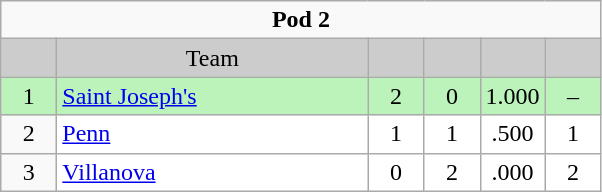<table class="wikitable" style="margin:1em; clear:right; text-align:left; line-height:normal; width=50%">
<tr>
<td style="text-align:center" colspan="7"><strong>Pod 2</strong></td>
</tr>
<tr>
<td style="text-align:center; background-color:#CCCCCC; width:30px"></td>
<td style="text-align:center; background-color:#CCCCCC; width:200px">Team</td>
<td style="text-align:center; background-color:#CCCCCC; width:30px"></td>
<td style="text-align:center; background-color:#CCCCCC; width:30px"></td>
<td style="text-align:center; background-color:#CCCCCC; width:30px"></td>
<td style="text-align:center; background-color:#CCCCCC; width:30px"></td>
</tr>
<tr>
<td style="text-align:center; background-color:#bbf3bb; width:30px">1</td>
<td style="text-align:left; background-color:#bbf3bb; width:150px"><a href='#'>Saint Joseph's</a></td>
<td style="text-align:center; background-color:#bbf3bb; width:30px">2</td>
<td style="text-align:center; background-color:#bbf3bb; width:30px">0</td>
<td style="text-align:center; background-color:#bbf3bb; width:30px">1.000</td>
<td style="text-align:center; background-color:#bbf3bb; width:30px">–</td>
</tr>
<tr>
<td style="text-align:center; width:30px">2</td>
<td style="text-align:left; background:white; width:150px"><a href='#'>Penn</a></td>
<td style="text-align:center; background:white; width:30px">1</td>
<td style="text-align:center; background:white; width:30px">1</td>
<td style="text-align:center; background:white; width:30px">.500</td>
<td style="text-align:center; background:white; width:30px">1</td>
</tr>
<tr>
<td style="text-align:center; width:30px">3</td>
<td style="text-align:left; background:white; width:150px"><a href='#'>Villanova</a></td>
<td style="text-align:center; background:white; width:30px">0</td>
<td style="text-align:center; background:white; width:30px">2</td>
<td style="text-align:center; background:white; width:30px">.000</td>
<td style="text-align:center; background:white; width:30px">2</td>
</tr>
</table>
